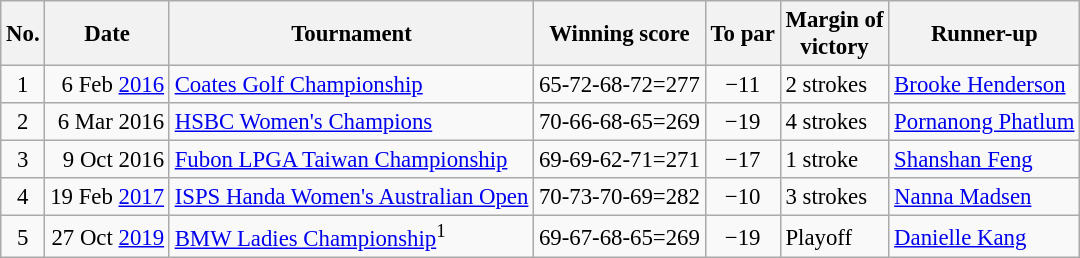<table class="wikitable" style="font-size:95%;">
<tr>
<th>No.</th>
<th>Date</th>
<th>Tournament</th>
<th>Winning score</th>
<th>To par</th>
<th>Margin of<br>victory</th>
<th>Runner-up</th>
</tr>
<tr>
<td align=center>1</td>
<td align=right>6 Feb <a href='#'>2016</a></td>
<td><a href='#'>Coates Golf Championship</a></td>
<td align=right>65-72-68-72=277</td>
<td align=center>−11</td>
<td>2 strokes</td>
<td> <a href='#'>Brooke Henderson</a></td>
</tr>
<tr>
<td align=center>2</td>
<td align=right>6 Mar 2016</td>
<td><a href='#'>HSBC Women's Champions</a></td>
<td align=right>70-66-68-65=269</td>
<td align=center>−19</td>
<td>4 strokes</td>
<td> <a href='#'>Pornanong Phatlum</a></td>
</tr>
<tr>
<td align=center>3</td>
<td align=right>9 Oct 2016</td>
<td><a href='#'>Fubon LPGA Taiwan Championship</a></td>
<td align=right>69-69-62-71=271</td>
<td align=center>−17</td>
<td>1 stroke</td>
<td> <a href='#'>Shanshan Feng</a></td>
</tr>
<tr>
<td align=center>4</td>
<td align=right>19 Feb <a href='#'>2017</a></td>
<td><a href='#'>ISPS Handa Women's Australian Open</a></td>
<td align=right>70-73-70-69=282</td>
<td align=center>−10</td>
<td>3 strokes</td>
<td> <a href='#'>Nanna Madsen</a></td>
</tr>
<tr>
<td align=center>5</td>
<td align=right>27 Oct <a href='#'>2019</a></td>
<td><a href='#'>BMW Ladies Championship</a><sup>1</sup></td>
<td align=right>69-67-68-65=269</td>
<td align=center>−19</td>
<td>Playoff</td>
<td> <a href='#'>Danielle Kang</a></td>
</tr>
</table>
